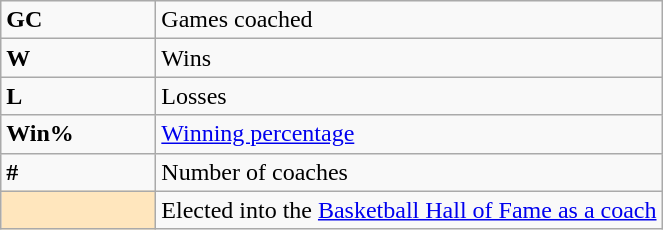<table class="wikitable">
<tr>
<td><strong>GC</strong></td>
<td>Games coached</td>
</tr>
<tr>
<td><strong>W</strong></td>
<td>Wins</td>
</tr>
<tr>
<td><strong>L</strong></td>
<td>Losses</td>
</tr>
<tr>
<td><strong>Win%</strong></td>
<td><a href='#'>Winning percentage</a></td>
</tr>
<tr>
<td><strong>#</strong></td>
<td>Number of coaches</td>
</tr>
<tr>
<td style="background:#ffe6bd; width:6em;"></td>
<td>Elected into the <a href='#'>Basketball Hall of Fame as a coach</a></td>
</tr>
</table>
